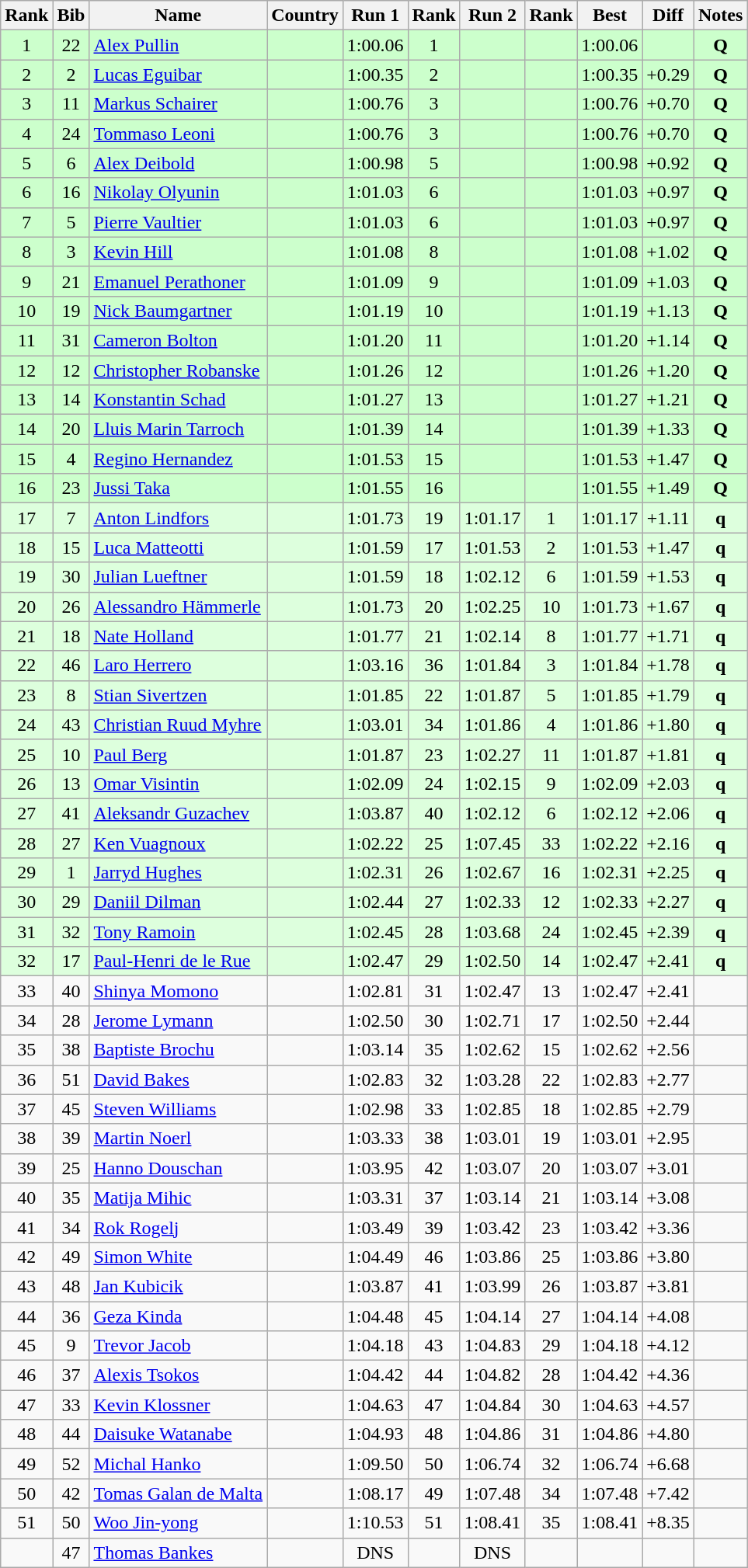<table class="wikitable sortable" style="text-align:center">
<tr>
<th>Rank</th>
<th>Bib</th>
<th>Name</th>
<th>Country</th>
<th>Run 1</th>
<th>Rank</th>
<th>Run 2</th>
<th>Rank</th>
<th>Best</th>
<th>Diff</th>
<th>Notes</th>
</tr>
<tr bgcolor=ccffcc>
<td>1</td>
<td>22</td>
<td align=left><a href='#'>Alex Pullin</a></td>
<td align=left></td>
<td>1:00.06</td>
<td>1</td>
<td></td>
<td></td>
<td>1:00.06</td>
<td></td>
<td><strong>Q</strong></td>
</tr>
<tr bgcolor=ccffcc>
<td>2</td>
<td>2</td>
<td align=left><a href='#'>Lucas Eguibar</a></td>
<td align=left></td>
<td>1:00.35</td>
<td>2</td>
<td></td>
<td></td>
<td>1:00.35</td>
<td>+0.29</td>
<td><strong>Q</strong></td>
</tr>
<tr bgcolor=ccffcc>
<td>3</td>
<td>11</td>
<td align=left><a href='#'>Markus Schairer</a></td>
<td align=left></td>
<td>1:00.76</td>
<td>3</td>
<td></td>
<td></td>
<td>1:00.76</td>
<td>+0.70</td>
<td><strong>Q</strong></td>
</tr>
<tr bgcolor=ccffcc>
<td>4</td>
<td>24</td>
<td align=left><a href='#'>Tommaso Leoni</a></td>
<td align=left></td>
<td>1:00.76</td>
<td>3</td>
<td></td>
<td></td>
<td>1:00.76</td>
<td>+0.70</td>
<td><strong>Q</strong></td>
</tr>
<tr bgcolor=ccffcc>
<td>5</td>
<td>6</td>
<td align=left><a href='#'>Alex Deibold</a></td>
<td align=left></td>
<td>1:00.98</td>
<td>5</td>
<td></td>
<td></td>
<td>1:00.98</td>
<td>+0.92</td>
<td><strong>Q</strong></td>
</tr>
<tr bgcolor=ccffcc>
<td>6</td>
<td>16</td>
<td align=left><a href='#'>Nikolay Olyunin</a></td>
<td align=left></td>
<td>1:01.03</td>
<td>6</td>
<td></td>
<td></td>
<td>1:01.03</td>
<td>+0.97</td>
<td><strong>Q</strong></td>
</tr>
<tr bgcolor=ccffcc>
<td>7</td>
<td>5</td>
<td align=left><a href='#'>Pierre Vaultier</a></td>
<td align=left></td>
<td>1:01.03</td>
<td>6</td>
<td></td>
<td></td>
<td>1:01.03</td>
<td>+0.97</td>
<td><strong>Q</strong></td>
</tr>
<tr bgcolor=ccffcc>
<td>8</td>
<td>3</td>
<td align=left><a href='#'>Kevin Hill</a></td>
<td align=left></td>
<td>1:01.08</td>
<td>8</td>
<td></td>
<td></td>
<td>1:01.08</td>
<td>+1.02</td>
<td><strong>Q</strong></td>
</tr>
<tr bgcolor=ccffcc>
<td>9</td>
<td>21</td>
<td align=left><a href='#'>Emanuel Perathoner</a></td>
<td align=left></td>
<td>1:01.09</td>
<td>9</td>
<td></td>
<td></td>
<td>1:01.09</td>
<td>+1.03</td>
<td><strong>Q</strong></td>
</tr>
<tr bgcolor=ccffcc>
<td>10</td>
<td>19</td>
<td align=left><a href='#'>Nick Baumgartner</a></td>
<td align=left></td>
<td>1:01.19</td>
<td>10</td>
<td></td>
<td></td>
<td>1:01.19</td>
<td>+1.13</td>
<td><strong>Q</strong></td>
</tr>
<tr bgcolor=ccffcc>
<td>11</td>
<td>31</td>
<td align=left><a href='#'>Cameron Bolton</a></td>
<td align=left></td>
<td>1:01.20</td>
<td>11</td>
<td></td>
<td></td>
<td>1:01.20</td>
<td>+1.14</td>
<td><strong>Q</strong></td>
</tr>
<tr bgcolor=ccffcc>
<td>12</td>
<td>12</td>
<td align=left><a href='#'>Christopher Robanske</a></td>
<td align=left></td>
<td>1:01.26</td>
<td>12</td>
<td></td>
<td></td>
<td>1:01.26</td>
<td>+1.20</td>
<td><strong>Q</strong></td>
</tr>
<tr bgcolor=ccffcc>
<td>13</td>
<td>14</td>
<td align=left><a href='#'>Konstantin Schad</a></td>
<td align=left></td>
<td>1:01.27</td>
<td>13</td>
<td></td>
<td></td>
<td>1:01.27</td>
<td>+1.21</td>
<td><strong>Q</strong></td>
</tr>
<tr bgcolor=ccffcc>
<td>14</td>
<td>20</td>
<td align=left><a href='#'>Lluis Marin Tarroch</a></td>
<td align=left></td>
<td>1:01.39</td>
<td>14</td>
<td></td>
<td></td>
<td>1:01.39</td>
<td>+1.33</td>
<td><strong>Q</strong></td>
</tr>
<tr bgcolor=ccffcc>
<td>15</td>
<td>4</td>
<td align=left><a href='#'>Regino Hernandez</a></td>
<td align=left></td>
<td>1:01.53</td>
<td>15</td>
<td></td>
<td></td>
<td>1:01.53</td>
<td>+1.47</td>
<td><strong>Q</strong></td>
</tr>
<tr bgcolor=ccffcc>
<td>16</td>
<td>23</td>
<td align=left><a href='#'>Jussi Taka</a></td>
<td align=left></td>
<td>1:01.55</td>
<td>16</td>
<td></td>
<td></td>
<td>1:01.55</td>
<td>+1.49</td>
<td><strong>Q</strong></td>
</tr>
<tr bgcolor=ddffdd>
<td>17</td>
<td>7</td>
<td align=left><a href='#'>Anton Lindfors</a></td>
<td align=left></td>
<td>1:01.73</td>
<td>19</td>
<td>1:01.17</td>
<td>1</td>
<td>1:01.17</td>
<td>+1.11</td>
<td><strong>q</strong></td>
</tr>
<tr bgcolor=ddffdd>
<td>18</td>
<td>15</td>
<td align=left><a href='#'>Luca Matteotti</a></td>
<td align=left></td>
<td>1:01.59</td>
<td>17</td>
<td>1:01.53</td>
<td>2</td>
<td>1:01.53</td>
<td>+1.47</td>
<td><strong>q</strong></td>
</tr>
<tr bgcolor=ddffdd>
<td>19</td>
<td>30</td>
<td align=left><a href='#'>Julian Lueftner</a></td>
<td align=left></td>
<td>1:01.59</td>
<td>18</td>
<td>1:02.12</td>
<td>6</td>
<td>1:01.59</td>
<td>+1.53</td>
<td><strong>q</strong></td>
</tr>
<tr bgcolor=ddffdd>
<td>20</td>
<td>26</td>
<td align=left><a href='#'>Alessandro Hämmerle</a></td>
<td align=left></td>
<td>1:01.73</td>
<td>20</td>
<td>1:02.25</td>
<td>10</td>
<td>1:01.73</td>
<td>+1.67</td>
<td><strong>q</strong></td>
</tr>
<tr bgcolor=ddffdd>
<td>21</td>
<td>18</td>
<td align=left><a href='#'>Nate Holland</a></td>
<td align=left></td>
<td>1:01.77</td>
<td>21</td>
<td>1:02.14</td>
<td>8</td>
<td>1:01.77</td>
<td>+1.71</td>
<td><strong>q</strong></td>
</tr>
<tr bgcolor=ddffdd>
<td>22</td>
<td>46</td>
<td align=left><a href='#'>Laro Herrero</a></td>
<td align=left></td>
<td>1:03.16</td>
<td>36</td>
<td>1:01.84</td>
<td>3</td>
<td>1:01.84</td>
<td>+1.78</td>
<td><strong>q</strong></td>
</tr>
<tr bgcolor=ddffdd>
<td>23</td>
<td>8</td>
<td align=left><a href='#'>Stian Sivertzen</a></td>
<td align=left></td>
<td>1:01.85</td>
<td>22</td>
<td>1:01.87</td>
<td>5</td>
<td>1:01.85</td>
<td>+1.79</td>
<td><strong>q</strong></td>
</tr>
<tr bgcolor=ddffdd>
<td>24</td>
<td>43</td>
<td align=left><a href='#'>Christian Ruud Myhre</a></td>
<td align=left></td>
<td>1:03.01</td>
<td>34</td>
<td>1:01.86</td>
<td>4</td>
<td>1:01.86</td>
<td>+1.80</td>
<td><strong>q</strong></td>
</tr>
<tr bgcolor=ddffdd>
<td>25</td>
<td>10</td>
<td align=left><a href='#'>Paul Berg</a></td>
<td align=left></td>
<td>1:01.87</td>
<td>23</td>
<td>1:02.27</td>
<td>11</td>
<td>1:01.87</td>
<td>+1.81</td>
<td><strong>q</strong></td>
</tr>
<tr bgcolor=ddffdd>
<td>26</td>
<td>13</td>
<td align=left><a href='#'>Omar Visintin</a></td>
<td align=left></td>
<td>1:02.09</td>
<td>24</td>
<td>1:02.15</td>
<td>9</td>
<td>1:02.09</td>
<td>+2.03</td>
<td><strong>q</strong></td>
</tr>
<tr bgcolor=ddffdd>
<td>27</td>
<td>41</td>
<td align=left><a href='#'>Aleksandr Guzachev</a></td>
<td align=left></td>
<td>1:03.87</td>
<td>40</td>
<td>1:02.12</td>
<td>6</td>
<td>1:02.12</td>
<td>+2.06</td>
<td><strong>q</strong></td>
</tr>
<tr bgcolor=ddffdd>
<td>28</td>
<td>27</td>
<td align=left><a href='#'>Ken Vuagnoux</a></td>
<td align=left></td>
<td>1:02.22</td>
<td>25</td>
<td>1:07.45</td>
<td>33</td>
<td>1:02.22</td>
<td>+2.16</td>
<td><strong>q</strong></td>
</tr>
<tr bgcolor=ddffdd>
<td>29</td>
<td>1</td>
<td align=left><a href='#'>Jarryd Hughes</a></td>
<td align=left></td>
<td>1:02.31</td>
<td>26</td>
<td>1:02.67</td>
<td>16</td>
<td>1:02.31</td>
<td>+2.25</td>
<td><strong>q</strong></td>
</tr>
<tr bgcolor=ddffdd>
<td>30</td>
<td>29</td>
<td align=left><a href='#'>Daniil Dilman</a></td>
<td align=left></td>
<td>1:02.44</td>
<td>27</td>
<td>1:02.33</td>
<td>12</td>
<td>1:02.33</td>
<td>+2.27</td>
<td><strong>q</strong></td>
</tr>
<tr bgcolor=ddffdd>
<td>31</td>
<td>32</td>
<td align=left><a href='#'>Tony Ramoin</a></td>
<td align=left></td>
<td>1:02.45</td>
<td>28</td>
<td>1:03.68</td>
<td>24</td>
<td>1:02.45</td>
<td>+2.39</td>
<td><strong>q</strong></td>
</tr>
<tr bgcolor=ddffdd>
<td>32</td>
<td>17</td>
<td align=left><a href='#'>Paul-Henri de le Rue</a></td>
<td align=left></td>
<td>1:02.47</td>
<td>29</td>
<td>1:02.50</td>
<td>14</td>
<td>1:02.47</td>
<td>+2.41</td>
<td><strong>q</strong></td>
</tr>
<tr>
<td>33</td>
<td>40</td>
<td align=left><a href='#'>Shinya Momono</a></td>
<td align=left></td>
<td>1:02.81</td>
<td>31</td>
<td>1:02.47</td>
<td>13</td>
<td>1:02.47</td>
<td>+2.41</td>
<td></td>
</tr>
<tr>
<td>34</td>
<td>28</td>
<td align=left><a href='#'>Jerome Lymann</a></td>
<td align=left></td>
<td>1:02.50</td>
<td>30</td>
<td>1:02.71</td>
<td>17</td>
<td>1:02.50</td>
<td>+2.44</td>
<td></td>
</tr>
<tr>
<td>35</td>
<td>38</td>
<td align=left><a href='#'>Baptiste Brochu</a></td>
<td align=left></td>
<td>1:03.14</td>
<td>35</td>
<td>1:02.62</td>
<td>15</td>
<td>1:02.62</td>
<td>+2.56</td>
<td></td>
</tr>
<tr>
<td>36</td>
<td>51</td>
<td align=left><a href='#'>David Bakes</a></td>
<td align=left></td>
<td>1:02.83</td>
<td>32</td>
<td>1:03.28</td>
<td>22</td>
<td>1:02.83</td>
<td>+2.77</td>
<td></td>
</tr>
<tr>
<td>37</td>
<td>45</td>
<td align=left><a href='#'>Steven Williams</a></td>
<td align=left></td>
<td>1:02.98</td>
<td>33</td>
<td>1:02.85</td>
<td>18</td>
<td>1:02.85</td>
<td>+2.79</td>
<td></td>
</tr>
<tr>
<td>38</td>
<td>39</td>
<td align=left><a href='#'>Martin Noerl</a></td>
<td align=left></td>
<td>1:03.33</td>
<td>38</td>
<td>1:03.01</td>
<td>19</td>
<td>1:03.01</td>
<td>+2.95</td>
<td></td>
</tr>
<tr>
<td>39</td>
<td>25</td>
<td align=left><a href='#'>Hanno Douschan</a></td>
<td align=left></td>
<td>1:03.95</td>
<td>42</td>
<td>1:03.07</td>
<td>20</td>
<td>1:03.07</td>
<td>+3.01</td>
<td></td>
</tr>
<tr>
<td>40</td>
<td>35</td>
<td align=left><a href='#'>Matija Mihic</a></td>
<td align=left></td>
<td>1:03.31</td>
<td>37</td>
<td>1:03.14</td>
<td>21</td>
<td>1:03.14</td>
<td>+3.08</td>
<td></td>
</tr>
<tr>
<td>41</td>
<td>34</td>
<td align=left><a href='#'>Rok Rogelj</a></td>
<td align=left></td>
<td>1:03.49</td>
<td>39</td>
<td>1:03.42</td>
<td>23</td>
<td>1:03.42</td>
<td>+3.36</td>
<td></td>
</tr>
<tr>
<td>42</td>
<td>49</td>
<td align=left><a href='#'>Simon White</a></td>
<td align=left></td>
<td>1:04.49</td>
<td>46</td>
<td>1:03.86</td>
<td>25</td>
<td>1:03.86</td>
<td>+3.80</td>
<td></td>
</tr>
<tr>
<td>43</td>
<td>48</td>
<td align=left><a href='#'>Jan Kubicik</a></td>
<td align=left></td>
<td>1:03.87</td>
<td>41</td>
<td>1:03.99</td>
<td>26</td>
<td>1:03.87</td>
<td>+3.81</td>
<td></td>
</tr>
<tr>
<td>44</td>
<td>36</td>
<td align=left><a href='#'>Geza Kinda</a></td>
<td align=left></td>
<td>1:04.48</td>
<td>45</td>
<td>1:04.14</td>
<td>27</td>
<td>1:04.14</td>
<td>+4.08</td>
<td></td>
</tr>
<tr>
<td>45</td>
<td>9</td>
<td align=left><a href='#'>Trevor Jacob</a></td>
<td align=left></td>
<td>1:04.18</td>
<td>43</td>
<td>1:04.83</td>
<td>29</td>
<td>1:04.18</td>
<td>+4.12</td>
<td></td>
</tr>
<tr>
<td>46</td>
<td>37</td>
<td align=left><a href='#'>Alexis Tsokos</a></td>
<td align=left></td>
<td>1:04.42</td>
<td>44</td>
<td>1:04.82</td>
<td>28</td>
<td>1:04.42</td>
<td>+4.36</td>
<td></td>
</tr>
<tr>
<td>47</td>
<td>33</td>
<td align=left><a href='#'>Kevin Klossner</a></td>
<td align=left></td>
<td>1:04.63</td>
<td>47</td>
<td>1:04.84</td>
<td>30</td>
<td>1:04.63</td>
<td>+4.57</td>
<td></td>
</tr>
<tr>
<td>48</td>
<td>44</td>
<td align=left><a href='#'>Daisuke Watanabe</a></td>
<td align=left></td>
<td>1:04.93</td>
<td>48</td>
<td>1:04.86</td>
<td>31</td>
<td>1:04.86</td>
<td>+4.80</td>
<td></td>
</tr>
<tr>
<td>49</td>
<td>52</td>
<td align=left><a href='#'>Michal Hanko</a></td>
<td align=left></td>
<td>1:09.50</td>
<td>50</td>
<td>1:06.74</td>
<td>32</td>
<td>1:06.74</td>
<td>+6.68</td>
<td></td>
</tr>
<tr>
<td>50</td>
<td>42</td>
<td align=left><a href='#'>Tomas Galan de Malta</a></td>
<td align=left></td>
<td>1:08.17</td>
<td>49</td>
<td>1:07.48</td>
<td>34</td>
<td>1:07.48</td>
<td>+7.42</td>
<td></td>
</tr>
<tr>
<td>51</td>
<td>50</td>
<td align=left><a href='#'>Woo Jin-yong</a></td>
<td align=left></td>
<td>1:10.53</td>
<td>51</td>
<td>1:08.41</td>
<td>35</td>
<td>1:08.41</td>
<td>+8.35</td>
<td></td>
</tr>
<tr>
<td></td>
<td>47</td>
<td align=left><a href='#'>Thomas Bankes</a></td>
<td align=left></td>
<td>DNS</td>
<td></td>
<td>DNS</td>
<td></td>
<td></td>
<td></td>
<td></td>
</tr>
</table>
